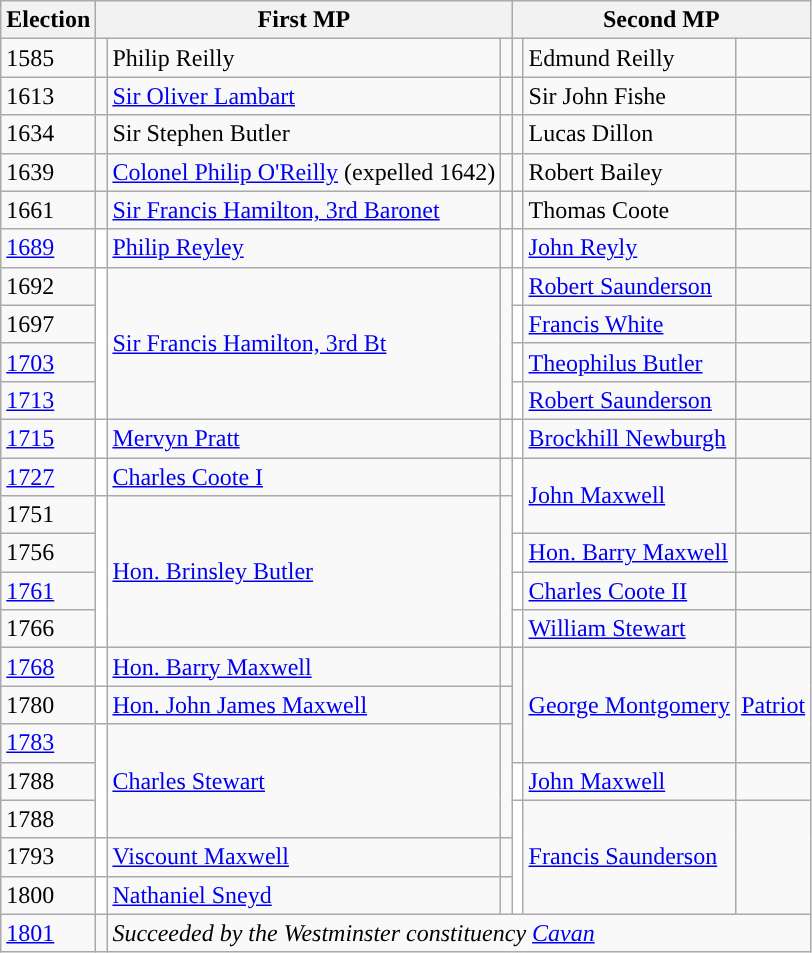<table class="wikitable">
<tr>
<th>Election</th>
<th colspan=3>First MP</th>
<th colspan=3>Second MP</th>
</tr>
<tr>
<td>1585</td>
<td></td>
<td>Philip Reilly</td>
<td></td>
<td></td>
<td>Edmund Reilly</td>
<td></td>
</tr>
<tr>
<td>1613</td>
<td></td>
<td><a href='#'>Sir Oliver Lambart</a></td>
<td></td>
<td></td>
<td>Sir John Fishe</td>
<td></td>
</tr>
<tr>
<td>1634</td>
<td></td>
<td>Sir Stephen Butler</td>
<td></td>
<td></td>
<td>Lucas Dillon</td>
<td></td>
</tr>
<tr>
<td>1639</td>
<td></td>
<td><a href='#'>Colonel Philip O'Reilly</a> (expelled 1642)</td>
<td></td>
<td></td>
<td>Robert Bailey</td>
<td></td>
</tr>
<tr>
<td>1661</td>
<td></td>
<td><a href='#'>Sir Francis Hamilton, 3rd Baronet</a></td>
<td></td>
<td></td>
<td>Thomas Coote</td>
<td></td>
</tr>
<tr>
<td><a href='#'>1689</a></td>
<td style="background-color: white"></td>
<td><a href='#'>Philip Reyley</a></td>
<td></td>
<td style="background-color: white"></td>
<td><a href='#'>John Reyly</a></td>
<td></td>
</tr>
<tr>
<td>1692</td>
<td rowspan="4" style="background-color: white"></td>
<td rowspan="4"><a href='#'>Sir Francis Hamilton, 3rd Bt</a></td>
<td rowspan="4"></td>
<td style="background-color: white"></td>
<td><a href='#'>Robert Saunderson</a></td>
<td></td>
</tr>
<tr>
<td>1697</td>
<td style="background-color: white"></td>
<td><a href='#'>Francis White</a></td>
<td></td>
</tr>
<tr>
<td><a href='#'>1703</a></td>
<td style="background-color: white"></td>
<td><a href='#'>Theophilus Butler</a></td>
<td></td>
</tr>
<tr>
<td><a href='#'>1713</a></td>
<td style="background-color: white"></td>
<td><a href='#'>Robert Saunderson</a></td>
<td></td>
</tr>
<tr>
<td><a href='#'>1715</a></td>
<td style="background-color: white"></td>
<td><a href='#'>Mervyn Pratt</a></td>
<td></td>
<td style="background-color: white"></td>
<td><a href='#'>Brockhill Newburgh</a></td>
<td></td>
</tr>
<tr>
<td><a href='#'>1727</a></td>
<td style="background-color: white"></td>
<td><a href='#'>Charles Coote I</a></td>
<td></td>
<td rowspan="2" style="background-color: white"></td>
<td rowspan="2"><a href='#'>John Maxwell</a></td>
<td rowspan="2"></td>
</tr>
<tr>
<td>1751</td>
<td rowspan="4" style="background-color: white"></td>
<td rowspan="4"><a href='#'>Hon. Brinsley Butler</a></td>
<td rowspan="4"></td>
</tr>
<tr>
<td>1756</td>
<td style="background-color: white"></td>
<td><a href='#'>Hon. Barry Maxwell</a></td>
<td></td>
</tr>
<tr>
<td><a href='#'>1761</a></td>
<td style="background-color: white"></td>
<td><a href='#'>Charles Coote II</a></td>
<td></td>
</tr>
<tr>
<td>1766</td>
<td style="background-color: white"></td>
<td><a href='#'>William Stewart</a></td>
<td></td>
</tr>
<tr>
<td><a href='#'>1768</a></td>
<td style="background-color: white"></td>
<td><a href='#'>Hon. Barry Maxwell</a></td>
<td></td>
<td rowspan="3" style="background-color: "></td>
<td rowspan="3"><a href='#'>George Montgomery</a></td>
<td rowspan="3"><a href='#'>Patriot</a></td>
</tr>
<tr>
<td>1780</td>
<td style="background-color: white"></td>
<td><a href='#'>Hon. John James Maxwell</a></td>
<td></td>
</tr>
<tr>
<td><a href='#'>1783</a></td>
<td rowspan="3" style="background-color: white"></td>
<td rowspan="3"><a href='#'>Charles Stewart</a></td>
<td rowspan="3"></td>
</tr>
<tr>
<td>1788</td>
<td style="background-color: white"></td>
<td><a href='#'>John Maxwell</a></td>
<td></td>
</tr>
<tr>
<td>1788</td>
<td rowspan="3" style="background-color: white"></td>
<td rowspan="3"><a href='#'>Francis Saunderson</a></td>
<td rowspan="3"></td>
</tr>
<tr>
<td>1793</td>
<td style="background-color: white"></td>
<td><a href='#'>Viscount Maxwell</a></td>
<td></td>
</tr>
<tr>
<td>1800</td>
<td style="background-color: white"></td>
<td><a href='#'>Nathaniel Sneyd</a></td>
<td></td>
</tr>
<tr>
<td><a href='#'>1801</a></td>
<td></td>
<td colspan="5"><em>Succeeded by the Westminster constituency <a href='#'>Cavan</a></em></td>
</tr>
</table>
